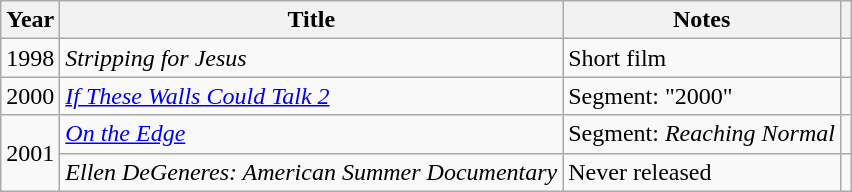<table class="wikitable sortable">
<tr>
<th>Year</th>
<th>Title</th>
<th class="unsortable">Notes</th>
<th class="unsortable"></th>
</tr>
<tr>
<td>1998</td>
<td><em>Stripping for Jesus</em></td>
<td>Short film</td>
<td></td>
</tr>
<tr>
<td>2000</td>
<td><em><a href='#'>If These Walls Could Talk 2</a></em></td>
<td>Segment: "2000"</td>
<td></td>
</tr>
<tr>
<td rowspan="2">2001</td>
<td><em><a href='#'>On the Edge</a></em></td>
<td>Segment: <em>Reaching Normal</em></td>
<td></td>
</tr>
<tr>
<td><em>Ellen DeGeneres: American Summer Documentary</em></td>
<td>Never released</td>
<td></td>
</tr>
</table>
